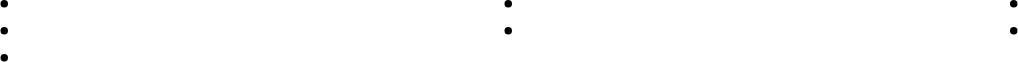<table width=80% style="background:transparent">
<tr width=30% valign=top>
<td><br><ul><li></li><li></li><li></li></ul></td>
<td><br><ul><li></li><li></li></ul></td>
<td><br><ul><li></li><li></li></ul></td>
</tr>
</table>
